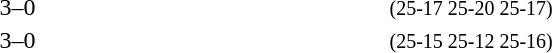<table>
<tr>
<th width=200></th>
<th width=80></th>
<th width=200></th>
<th width=220></th>
</tr>
<tr>
<td align=right><strong></strong></td>
<td align=center>3–0</td>
<td></td>
<td><small>(25-17 25-20 25-17)</small></td>
</tr>
<tr>
<td align=right><strong></strong></td>
<td align=center>3–0</td>
<td></td>
<td><small>(25-15 25-12 25-16)</small></td>
</tr>
</table>
